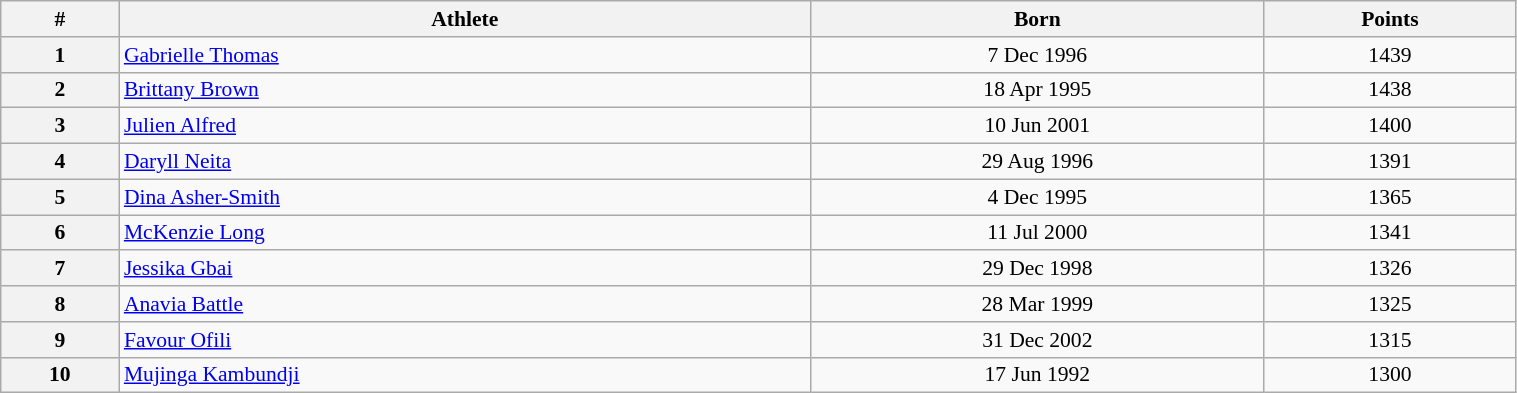<table class="wikitable" width=80% style="font-size:90%; text-align:center;">
<tr>
<th>#</th>
<th>Athlete</th>
<th>Born</th>
<th>Points</th>
</tr>
<tr>
<th>1</th>
<td align=left> <a href='#'>Gabrielle Thomas</a></td>
<td>7 Dec 1996</td>
<td>1439</td>
</tr>
<tr>
<th>2</th>
<td align=left> <a href='#'>Brittany Brown</a></td>
<td>18 Apr 1995</td>
<td>1438</td>
</tr>
<tr>
<th>3</th>
<td align=left> <a href='#'>Julien Alfred</a></td>
<td>10 Jun 2001</td>
<td>1400</td>
</tr>
<tr>
<th>4</th>
<td align=left> <a href='#'>Daryll Neita</a></td>
<td>29 Aug 1996</td>
<td>1391</td>
</tr>
<tr>
<th>5</th>
<td align=left> <a href='#'>Dina Asher-Smith</a></td>
<td>4 Dec 1995</td>
<td>1365</td>
</tr>
<tr>
<th>6</th>
<td align=left> <a href='#'>McKenzie Long</a></td>
<td>11 Jul 2000</td>
<td>1341</td>
</tr>
<tr>
<th>7</th>
<td align=left> <a href='#'>Jessika Gbai</a></td>
<td>29 Dec 1998</td>
<td>1326</td>
</tr>
<tr>
<th>8</th>
<td align=left> <a href='#'>Anavia Battle</a></td>
<td>28 Mar 1999</td>
<td>1325</td>
</tr>
<tr>
<th>9</th>
<td align=left> <a href='#'>Favour Ofili</a></td>
<td>31 Dec 2002</td>
<td>1315</td>
</tr>
<tr>
<th>10</th>
<td align=left> <a href='#'>Mujinga Kambundji</a></td>
<td>17 Jun 1992</td>
<td>1300</td>
</tr>
</table>
